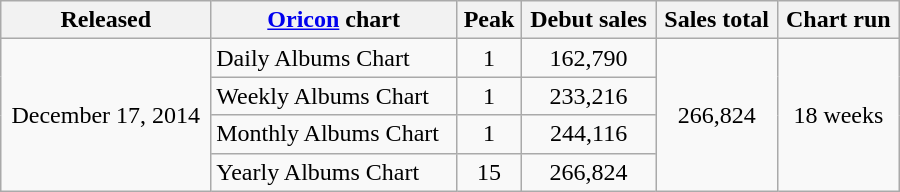<table class="wikitable" style="width:600px;">
<tr>
<th style="text-align:center;">Released</th>
<th style="text-align:center;"><a href='#'>Oricon</a> chart</th>
<th style="text-align:center;">Peak</th>
<th style="text-align:center;">Debut sales</th>
<th style="text-align:center;">Sales total</th>
<th style="text-align:center;">Chart run</th>
</tr>
<tr>
<td style="text-align:center;" rowspan="4">December 17, 2014</td>
<td align="left">Daily Albums Chart</td>
<td style="text-align:center;">1</td>
<td style="text-align:center;">162,790</td>
<td style="text-align:center;" rowspan="4">266,824</td>
<td style="text-align:center;" rowspan="4">18 weeks</td>
</tr>
<tr>
<td align="left">Weekly Albums Chart</td>
<td style="text-align:center;">1</td>
<td style="text-align:center;">233,216</td>
</tr>
<tr>
<td align="left">Monthly Albums Chart</td>
<td style="text-align:center;">1</td>
<td style="text-align:center;">244,116</td>
</tr>
<tr>
<td align="left">Yearly Albums Chart</td>
<td style="text-align:center;">15</td>
<td style="text-align:center;">266,824</td>
</tr>
</table>
